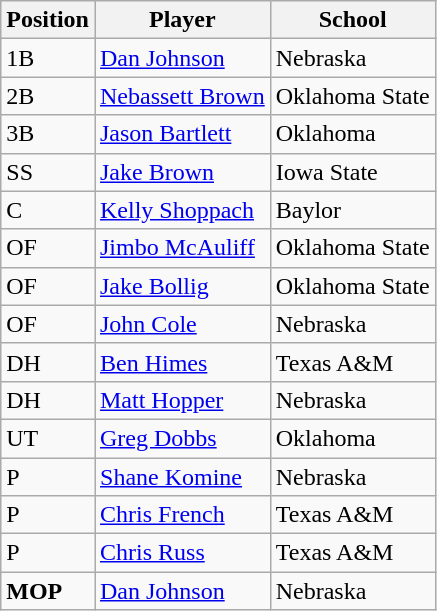<table class="wikitable">
<tr>
<th>Position</th>
<th>Player</th>
<th>School</th>
</tr>
<tr>
<td>1B</td>
<td><a href='#'>Dan Johnson</a></td>
<td>Nebraska</td>
</tr>
<tr>
<td>2B</td>
<td><a href='#'>Nebassett Brown</a></td>
<td>Oklahoma State</td>
</tr>
<tr>
<td>3B</td>
<td><a href='#'>Jason Bartlett</a></td>
<td>Oklahoma</td>
</tr>
<tr>
<td>SS</td>
<td><a href='#'>Jake Brown</a></td>
<td>Iowa State</td>
</tr>
<tr>
<td>C</td>
<td><a href='#'>Kelly Shoppach</a></td>
<td>Baylor</td>
</tr>
<tr>
<td>OF</td>
<td><a href='#'>Jimbo McAuliff</a></td>
<td>Oklahoma State</td>
</tr>
<tr>
<td>OF</td>
<td><a href='#'>Jake Bollig</a></td>
<td>Oklahoma State</td>
</tr>
<tr>
<td>OF</td>
<td><a href='#'>John Cole</a></td>
<td>Nebraska</td>
</tr>
<tr>
<td>DH</td>
<td><a href='#'>Ben Himes</a></td>
<td>Texas A&M</td>
</tr>
<tr>
<td>DH</td>
<td><a href='#'>Matt Hopper</a></td>
<td>Nebraska</td>
</tr>
<tr>
<td>UT</td>
<td><a href='#'>Greg Dobbs</a></td>
<td>Oklahoma</td>
</tr>
<tr>
<td>P</td>
<td><a href='#'>Shane Komine</a></td>
<td>Nebraska</td>
</tr>
<tr>
<td>P</td>
<td><a href='#'>Chris French</a></td>
<td>Texas A&M</td>
</tr>
<tr>
<td>P</td>
<td><a href='#'>Chris Russ</a></td>
<td>Texas A&M</td>
</tr>
<tr>
<td><strong>MOP</strong></td>
<td><a href='#'>Dan Johnson</a></td>
<td>Nebraska</td>
</tr>
</table>
